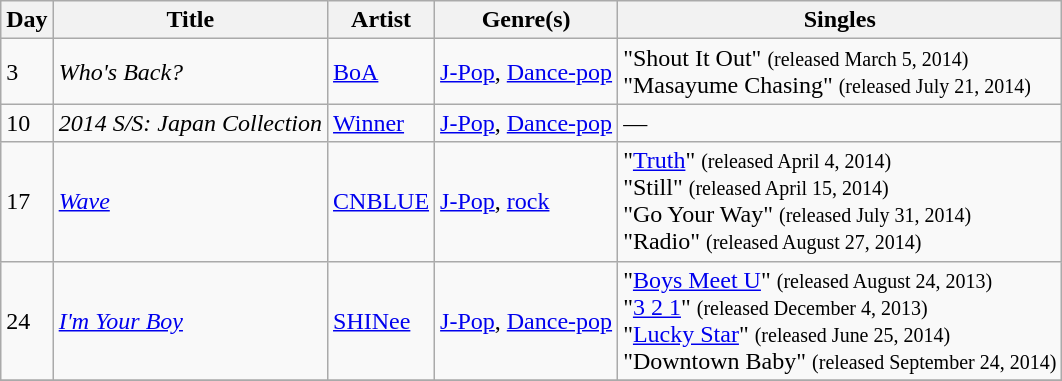<table class="wikitable sortable" style="text-align: left;">
<tr>
<th>Day</th>
<th>Title</th>
<th>Artist</th>
<th>Genre(s)</th>
<th>Singles</th>
</tr>
<tr>
<td>3</td>
<td><em>Who's Back?</em></td>
<td><a href='#'>BoA</a></td>
<td><a href='#'>J-Pop</a>, <a href='#'>Dance-pop</a></td>
<td>"Shout It Out" <small>(released March 5, 2014)</small><br>"Masayume Chasing" <small>(released July 21, 2014)</small></td>
</tr>
<tr>
<td>10</td>
<td><em>2014 S/S: Japan Collection</em></td>
<td><a href='#'>Winner</a></td>
<td><a href='#'>J-Pop</a>, <a href='#'>Dance-pop</a></td>
<td>—</td>
</tr>
<tr>
<td>17</td>
<td><em><a href='#'>Wave</a></em></td>
<td><a href='#'>CNBLUE</a></td>
<td><a href='#'>J-Pop</a>, <a href='#'>rock</a></td>
<td>"<a href='#'>Truth</a>" <small>(released April 4, 2014)</small><br>"Still" <small>(released April 15, 2014)</small><br>"Go Your Way" <small>(released July 31, 2014)</small><br>"Radio" <small>(released August 27, 2014)</small></td>
</tr>
<tr>
<td>24</td>
<td><em><a href='#'>I'm Your Boy</a></em></td>
<td><a href='#'>SHINee</a></td>
<td><a href='#'>J-Pop</a>, <a href='#'>Dance-pop</a></td>
<td>"<a href='#'>Boys Meet U</a>" <small>(released August 24, 2013)</small><br>"<a href='#'>3 2 1</a>" <small>(released December 4, 2013)</small><br>"<a href='#'>Lucky Star</a>" <small>(released June 25, 2014)</small><br>"Downtown Baby" <small>(released September 24, 2014)</small></td>
</tr>
<tr>
</tr>
</table>
